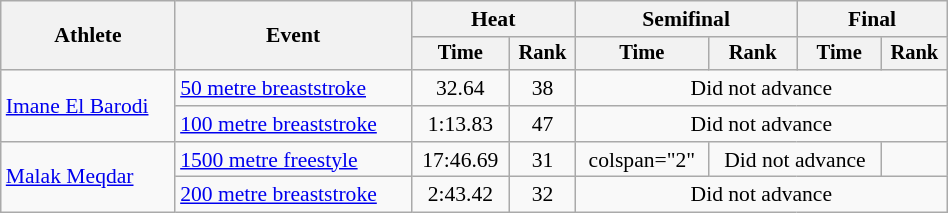<table class="wikitable" style="text-align:center; font-size:90%; width:50%;">
<tr>
<th rowspan="2">Athlete</th>
<th rowspan="2">Event</th>
<th colspan="2">Heat</th>
<th colspan="2">Semifinal</th>
<th colspan="2">Final</th>
</tr>
<tr style="font-size:95%">
<th>Time</th>
<th>Rank</th>
<th>Time</th>
<th>Rank</th>
<th>Time</th>
<th>Rank</th>
</tr>
<tr>
<td align=left rowspan=2><a href='#'>Imane El Barodi</a></td>
<td align=left><a href='#'>50 metre breaststroke</a></td>
<td>32.64</td>
<td>38</td>
<td colspan=4>Did not advance</td>
</tr>
<tr>
<td align=left><a href='#'>100 metre breaststroke</a></td>
<td>1:13.83</td>
<td>47</td>
<td colspan=4>Did not advance</td>
</tr>
<tr>
<td align=left rowspan=2><a href='#'>Malak Meqdar</a></td>
<td align=left><a href='#'>1500 metre freestyle</a></td>
<td>17:46.69</td>
<td>31</td>
<td>colspan="2" </td>
<td colspan="2">Did not advance</td>
</tr>
<tr>
<td align=left><a href='#'>200 metre breaststroke</a></td>
<td>2:43.42</td>
<td>32</td>
<td colspan=4>Did not advance</td>
</tr>
</table>
